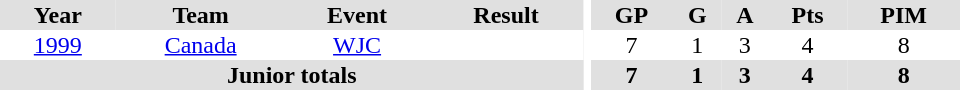<table border="0" cellpadding="1" cellspacing="0" style="text-align:center; width:40em">
<tr bgcolor="#e0e0e0">
<th>Year</th>
<th>Team</th>
<th>Event</th>
<th>Result</th>
<th rowspan="99" bgcolor="#ffffff"></th>
<th>GP</th>
<th>G</th>
<th>A</th>
<th>Pts</th>
<th>PIM</th>
</tr>
<tr>
<td><a href='#'>1999</a></td>
<td><a href='#'>Canada</a></td>
<td><a href='#'>WJC</a></td>
<td></td>
<td>7</td>
<td>1</td>
<td>3</td>
<td>4</td>
<td>8</td>
</tr>
<tr bgcolor="#e0e0e0">
<th colspan="4">Junior totals</th>
<th>7</th>
<th>1</th>
<th>3</th>
<th>4</th>
<th>8</th>
</tr>
</table>
